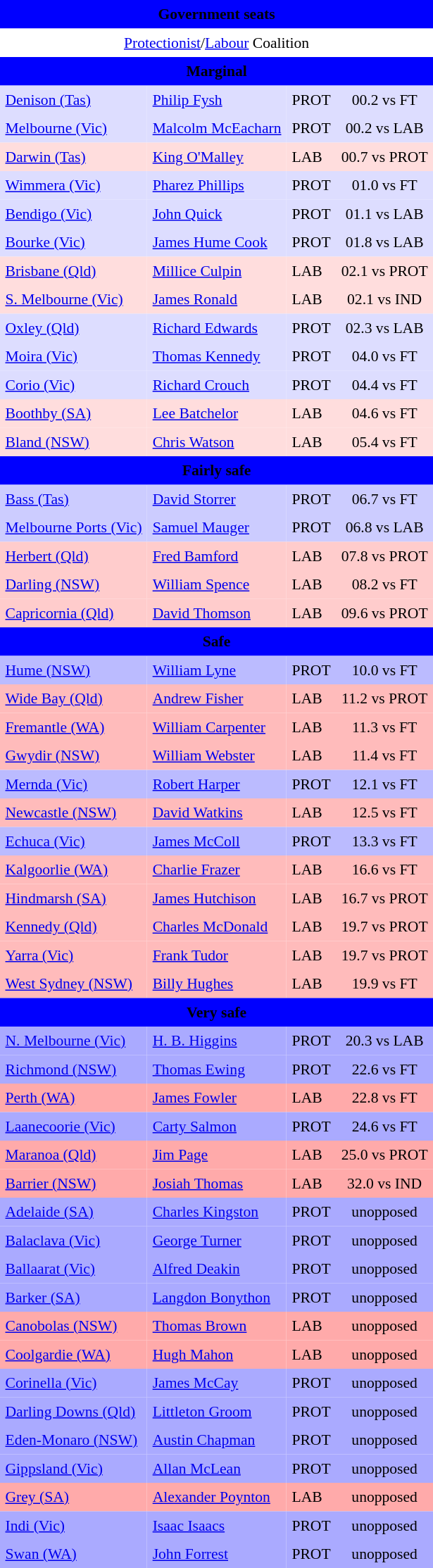<table class="toccolours" align="left" cellpadding="5" cellspacing="0" style="margin-right: .5em; margin-top: .4em;font-size: 90%;">
<tr>
<td COLSPAN=4 align="center" bgcolor="blue"><span><strong>Government seats</strong></span></td>
</tr>
<tr>
<td style="background-color:white" colspan=4 align="center"><a href='#'>Protectionist</a>/<a href='#'>Labour</a> Coalition</td>
</tr>
<tr>
<td COLSPAN=4 align="center" bgcolor="blue"><span><strong>Marginal</strong></span></td>
</tr>
<tr>
<td align="left" bgcolor="DDDDFF"><a href='#'>Denison (Tas)</a></td>
<td align="left" bgcolor="DDDDFF"><a href='#'>Philip Fysh</a></td>
<td align="left" bgcolor="DDDDFF">PROT</td>
<td align="center" bgcolor="DDDDFF">00.2 vs FT</td>
</tr>
<tr>
<td align="left" bgcolor="DDDDFF"><a href='#'>Melbourne (Vic)</a></td>
<td align="left" bgcolor="DDDDFF"><a href='#'>Malcolm McEacharn</a></td>
<td align="left" bgcolor="DDDDFF">PROT</td>
<td align="center" bgcolor="DDDDFF">00.2 vs LAB</td>
</tr>
<tr>
<td align="left" bgcolor="FFDDDD"><a href='#'>Darwin (Tas)</a></td>
<td align="left" bgcolor="FFDDDD"><a href='#'>King O'Malley</a></td>
<td align="left" bgcolor="FFDDDD">LAB</td>
<td align="center" bgcolor="FFDDDD">00.7 vs PROT</td>
</tr>
<tr>
<td align="left" bgcolor="DDDDFF"><a href='#'>Wimmera (Vic)</a></td>
<td align="left" bgcolor="DDDDFF"><a href='#'>Pharez Phillips</a></td>
<td align="left" bgcolor="DDDDFF">PROT</td>
<td align="center" bgcolor="DDDDFF">01.0 vs FT</td>
</tr>
<tr>
<td align="left" bgcolor="DDDDFF"><a href='#'>Bendigo (Vic)</a></td>
<td align="left" bgcolor="DDDDFF"><a href='#'>John Quick</a></td>
<td align="left" bgcolor="DDDDFF">PROT</td>
<td align="center" bgcolor="DDDDFF">01.1 vs LAB</td>
</tr>
<tr>
<td align="left" bgcolor="DDDDFF"><a href='#'>Bourke (Vic)</a></td>
<td align="left" bgcolor="DDDDFF"><a href='#'>James Hume Cook</a></td>
<td align="left" bgcolor="DDDDFF">PROT</td>
<td align="center" bgcolor="DDDDFF">01.8 vs LAB</td>
</tr>
<tr>
<td align="left" bgcolor="FFDDDD"><a href='#'>Brisbane (Qld)</a></td>
<td align="left" bgcolor="FFDDDD"><a href='#'>Millice Culpin</a></td>
<td align="left" bgcolor="FFDDDD">LAB</td>
<td align="center" bgcolor="FFDDDD">02.1 vs PROT</td>
</tr>
<tr>
<td align="left" bgcolor="FFDDDD"><a href='#'>S. Melbourne (Vic)</a></td>
<td align="left" bgcolor="FFDDDD"><a href='#'>James Ronald</a></td>
<td align="left" bgcolor="FFDDDD">LAB</td>
<td align="center" bgcolor="FFDDDD">02.1 vs IND</td>
</tr>
<tr>
<td align="left" bgcolor="DDDDFF"><a href='#'>Oxley (Qld)</a></td>
<td align="left" bgcolor="DDDDFF"><a href='#'>Richard Edwards</a></td>
<td align="left" bgcolor="DDDDFF">PROT</td>
<td align="center" bgcolor="DDDDFF">02.3 vs LAB</td>
</tr>
<tr>
<td align="left" bgcolor="DDDDFF"><a href='#'>Moira (Vic)</a></td>
<td align="left" bgcolor="DDDDFF"><a href='#'>Thomas Kennedy</a></td>
<td align="left" bgcolor="DDDDFF">PROT</td>
<td align="center" bgcolor="DDDDFF">04.0 vs FT</td>
</tr>
<tr>
<td align="left" bgcolor="DDDDFF"><a href='#'>Corio (Vic)</a></td>
<td align="left" bgcolor="DDDDFF"><a href='#'>Richard Crouch</a></td>
<td align="left" bgcolor="DDDDFF">PROT</td>
<td align="center" bgcolor="DDDDFF">04.4 vs FT</td>
</tr>
<tr>
<td align="left" bgcolor="FFDDDD"><a href='#'>Boothby (SA)</a></td>
<td align="left" bgcolor="FFDDDD"><a href='#'>Lee Batchelor</a></td>
<td align="left" bgcolor="FFDDDD">LAB</td>
<td align="center" bgcolor="FFDDDD">04.6 vs FT</td>
</tr>
<tr>
<td align="left" bgcolor="FFDDDD"><a href='#'>Bland (NSW)</a></td>
<td align="left" bgcolor="FFDDDD"><a href='#'>Chris Watson</a></td>
<td align="left" bgcolor="FFDDDD">LAB</td>
<td align="center" bgcolor="FFDDDD">05.4 vs FT</td>
</tr>
<tr>
<td COLSPAN=4 align="center" bgcolor="blue"><span><strong>Fairly safe</strong></span></td>
</tr>
<tr>
<td align="left" bgcolor="CCCCFF"><a href='#'>Bass (Tas)</a></td>
<td align="left" bgcolor="CCCCFF"><a href='#'>David Storrer</a></td>
<td align="left" bgcolor="CCCCFF">PROT</td>
<td align="center" bgcolor="CCCCFF">06.7 vs FT</td>
</tr>
<tr>
<td align="left" bgcolor="CCCCFF"><a href='#'>Melbourne Ports (Vic)</a></td>
<td align="left" bgcolor="CCCCFF"><a href='#'>Samuel Mauger</a></td>
<td align="left" bgcolor="CCCCFF">PROT</td>
<td align="center" bgcolor="CCCCFF">06.8 vs LAB</td>
</tr>
<tr>
<td align="left" bgcolor="FFCCCC"><a href='#'>Herbert (Qld)</a></td>
<td align="left" bgcolor="FFCCCC"><a href='#'>Fred Bamford</a></td>
<td align="left" bgcolor="FFCCCC">LAB</td>
<td align="center" bgcolor="FFCCCC">07.8 vs PROT</td>
</tr>
<tr>
<td align="left" bgcolor="FFCCCC"><a href='#'>Darling (NSW)</a></td>
<td align="left" bgcolor="FFCCCC"><a href='#'>William Spence</a></td>
<td align="left" bgcolor="FFCCCC">LAB</td>
<td align="center" bgcolor="FFCCCC">08.2 vs FT</td>
</tr>
<tr>
<td align="left" bgcolor="FFCCCC"><a href='#'>Capricornia (Qld)</a></td>
<td align="left" bgcolor="FFCCCC"><a href='#'>David Thomson</a></td>
<td align="left" bgcolor="FFCCCC">LAB</td>
<td align="center" bgcolor="FFCCCC">09.6 vs PROT</td>
</tr>
<tr>
<td COLSPAN=4 align="center" bgcolor="blue"><span><strong>Safe</strong></span></td>
</tr>
<tr>
<td align="left" bgcolor="BBBBFF"><a href='#'>Hume (NSW)</a></td>
<td align="left" bgcolor="BBBBFF"><a href='#'>William Lyne</a></td>
<td align="left" bgcolor="BBBBFF">PROT</td>
<td align="center" bgcolor="BBBBFF">10.0 vs FT</td>
</tr>
<tr>
<td align="left" bgcolor="FFBBBB"><a href='#'>Wide Bay (Qld)</a></td>
<td align="left" bgcolor="FFBBBB"><a href='#'>Andrew Fisher</a></td>
<td align="left" bgcolor="FFBBBB">LAB</td>
<td align="center" bgcolor="FFBBBB">11.2 vs PROT</td>
</tr>
<tr>
<td align="left" bgcolor="FFBBBB"><a href='#'>Fremantle (WA)</a></td>
<td align="left" bgcolor="FFBBBB"><a href='#'>William Carpenter</a></td>
<td align="left" bgcolor="FFBBBB">LAB</td>
<td align="center" bgcolor="FFBBBB">11.3 vs FT</td>
</tr>
<tr>
<td align="left" bgcolor="FFBBBB"><a href='#'>Gwydir (NSW)</a></td>
<td align="left" bgcolor="FFBBBB"><a href='#'>William Webster</a></td>
<td align="left" bgcolor="FFBBBB">LAB</td>
<td align="center" bgcolor="FFBBBB">11.4 vs FT</td>
</tr>
<tr>
<td align="left" bgcolor="BBBBFF"><a href='#'>Mernda (Vic)</a></td>
<td align="left" bgcolor="BBBBFF"><a href='#'>Robert Harper</a></td>
<td align="left" bgcolor="BBBBFF">PROT</td>
<td align="center" bgcolor="BBBBFF">12.1 vs FT</td>
</tr>
<tr>
<td align="left" bgcolor="FFBBBB"><a href='#'>Newcastle (NSW)</a></td>
<td align="left" bgcolor="FFBBBB"><a href='#'>David Watkins</a></td>
<td align="left" bgcolor="FFBBBB">LAB</td>
<td align="center" bgcolor="FFBBBB">12.5 vs FT</td>
</tr>
<tr>
<td align="left" bgcolor="BBBBFF"><a href='#'>Echuca (Vic)</a></td>
<td align="left" bgcolor="BBBBFF"><a href='#'>James McColl</a></td>
<td align="left" bgcolor="BBBBFF">PROT</td>
<td align="center" bgcolor="BBBBFF">13.3 vs FT</td>
</tr>
<tr>
<td align="left" bgcolor="FFBBBB"><a href='#'>Kalgoorlie (WA)</a></td>
<td align="left" bgcolor="FFBBBB"><a href='#'>Charlie Frazer</a></td>
<td align="left" bgcolor="FFBBBB">LAB</td>
<td align="center" bgcolor="FFBBBB">16.6 vs FT</td>
</tr>
<tr>
<td align="left" bgcolor="FFBBBB"><a href='#'>Hindmarsh (SA)</a></td>
<td align="left" bgcolor="FFBBBB"><a href='#'>James Hutchison</a></td>
<td align="left" bgcolor="FFBBBB">LAB</td>
<td align="center" bgcolor="FFBBBB">16.7 vs PROT</td>
</tr>
<tr>
<td align="left" bgcolor="FFBBBB"><a href='#'>Kennedy (Qld)</a></td>
<td align="left" bgcolor="FFBBBB"><a href='#'>Charles McDonald</a></td>
<td align="left" bgcolor="FFBBBB">LAB</td>
<td align="center" bgcolor="FFBBBB">19.7 vs PROT</td>
</tr>
<tr>
<td align="left" bgcolor="FFBBBB"><a href='#'>Yarra (Vic)</a></td>
<td align="left" bgcolor="FFBBBB"><a href='#'>Frank Tudor</a></td>
<td align="left" bgcolor="FFBBBB">LAB</td>
<td align="center" bgcolor="FFBBBB">19.7 vs PROT</td>
</tr>
<tr>
<td align="left" bgcolor="FFBBBB"><a href='#'>West Sydney (NSW)</a></td>
<td align="left" bgcolor="FFBBBB"><a href='#'>Billy Hughes</a></td>
<td align="left" bgcolor="FFBBBB">LAB</td>
<td align="center" bgcolor="FFBBBB">19.9 vs FT</td>
</tr>
<tr>
<td COLSPAN=4 align="center" bgcolor="blue"><span><strong>Very safe</strong></span></td>
</tr>
<tr>
<td align="left" bgcolor="AAAAFF"><a href='#'>N. Melbourne (Vic)</a></td>
<td align="left" bgcolor="AAAAFF"><a href='#'>H. B. Higgins</a></td>
<td align="left" bgcolor="AAAAFF">PROT</td>
<td align="center" bgcolor="AAAAFF">20.3 vs LAB</td>
</tr>
<tr>
<td align="left" bgcolor="AAAAFF"><a href='#'>Richmond (NSW)</a></td>
<td align="left" bgcolor="AAAAFF"><a href='#'>Thomas Ewing</a></td>
<td align="left" bgcolor="AAAAFF">PROT</td>
<td align="center" bgcolor="AAAAFF">22.6 vs FT</td>
</tr>
<tr>
<td align="left" bgcolor="FFAAAA"><a href='#'>Perth (WA)</a></td>
<td align="left" bgcolor="FFAAAA"><a href='#'>James Fowler</a></td>
<td align="left" bgcolor="FFAAAA">LAB</td>
<td align="center" bgcolor="FFAAAA">22.8 vs FT</td>
</tr>
<tr>
<td align="left" bgcolor="AAAAFF"><a href='#'>Laanecoorie (Vic)</a></td>
<td align="left" bgcolor="AAAAFF"><a href='#'>Carty Salmon</a></td>
<td align="left" bgcolor="AAAAFF">PROT</td>
<td align="center" bgcolor="AAAAFF">24.6 vs FT</td>
</tr>
<tr>
<td align="left" bgcolor="FFAAAA"><a href='#'>Maranoa (Qld)</a></td>
<td align="left" bgcolor="FFAAAA"><a href='#'>Jim Page</a></td>
<td align="left" bgcolor="FFAAAA">LAB</td>
<td align="center" bgcolor="FFAAAA">25.0 vs PROT</td>
</tr>
<tr>
<td align="left" bgcolor="FFAAAA"><a href='#'>Barrier (NSW)</a></td>
<td align="left" bgcolor="FFAAAA"><a href='#'>Josiah Thomas</a></td>
<td align="left" bgcolor="FFAAAA">LAB</td>
<td align="center" bgcolor="FFAAAA">32.0 vs IND</td>
</tr>
<tr>
<td align="left" bgcolor="AAAAFF"><a href='#'>Adelaide (SA)</a></td>
<td align="left" bgcolor="AAAAFF"><a href='#'>Charles Kingston</a></td>
<td align="left" bgcolor="AAAAFF">PROT</td>
<td align="center" bgcolor="AAAAFF">unopposed</td>
</tr>
<tr>
<td align="left" bgcolor="AAAAFF"><a href='#'>Balaclava (Vic)</a></td>
<td align="left" bgcolor="AAAAFF"><a href='#'>George Turner</a></td>
<td align="left" bgcolor="AAAAFF">PROT</td>
<td align="center" bgcolor="AAAAFF">unopposed</td>
</tr>
<tr>
<td align="left" bgcolor="AAAAFF"><a href='#'>Ballaarat (Vic)</a></td>
<td align="left" bgcolor="AAAAFF"><a href='#'>Alfred Deakin</a></td>
<td align="left" bgcolor="AAAAFF">PROT</td>
<td align="center" bgcolor="AAAAFF">unopposed</td>
</tr>
<tr>
<td align="left" bgcolor="AAAAFF"><a href='#'>Barker (SA)</a></td>
<td align="left" bgcolor="AAAAFF"><a href='#'>Langdon Bonython</a></td>
<td align="left" bgcolor="AAAAFF">PROT</td>
<td align="center" bgcolor="AAAAFF">unopposed</td>
</tr>
<tr>
<td align="left" bgcolor="FFAAAA"><a href='#'>Canobolas (NSW)</a></td>
<td align="left" bgcolor="FFAAAA"><a href='#'>Thomas Brown</a></td>
<td align="left" bgcolor="FFAAAA">LAB</td>
<td align="center" bgcolor="FFAAAA">unopposed</td>
</tr>
<tr>
<td align="left" bgcolor="FFAAAA"><a href='#'>Coolgardie (WA)</a></td>
<td align="left" bgcolor="FFAAAA"><a href='#'>Hugh Mahon</a></td>
<td align="left" bgcolor="FFAAAA">LAB</td>
<td align="center" bgcolor="FFAAAA">unopposed</td>
</tr>
<tr>
<td align="left" bgcolor="AAAAFF"><a href='#'>Corinella (Vic)</a></td>
<td align="left" bgcolor="AAAAFF"><a href='#'>James McCay</a></td>
<td align="left" bgcolor="AAAAFF">PROT</td>
<td align="center" bgcolor="AAAAFF">unopposed</td>
</tr>
<tr>
<td align="left" bgcolor="AAAAFF"><a href='#'>Darling Downs (Qld)</a></td>
<td align="left" bgcolor="AAAAFF"><a href='#'>Littleton Groom</a></td>
<td align="left" bgcolor="AAAAFF">PROT</td>
<td align="center" bgcolor="AAAAFF">unopposed</td>
</tr>
<tr>
<td align="left" bgcolor="AAAAFF"><a href='#'>Eden-Monaro (NSW)</a></td>
<td align="left" bgcolor="AAAAFF"><a href='#'>Austin Chapman</a></td>
<td align="left" bgcolor="AAAAFF">PROT</td>
<td align="center" bgcolor="AAAAFF">unopposed</td>
</tr>
<tr>
<td align="left" bgcolor="AAAAFF"><a href='#'>Gippsland (Vic)</a></td>
<td align="left" bgcolor="AAAAFF"><a href='#'>Allan McLean</a></td>
<td align="left" bgcolor="AAAAFF">PROT</td>
<td align="center" bgcolor="AAAAFF">unopposed</td>
</tr>
<tr>
<td align="left" bgcolor="FFAAAA"><a href='#'>Grey (SA)</a></td>
<td align="left" bgcolor="FFAAAA"><a href='#'>Alexander Poynton</a></td>
<td align="left" bgcolor="FFAAAA">LAB</td>
<td align="center" bgcolor="FFAAAA">unopposed</td>
</tr>
<tr>
<td align="left" bgcolor="AAAAFF"><a href='#'>Indi (Vic)</a></td>
<td align="left" bgcolor="AAAAFF"><a href='#'>Isaac Isaacs</a></td>
<td align="left" bgcolor="AAAAFF">PROT</td>
<td align="center" bgcolor="AAAAFF">unopposed</td>
</tr>
<tr>
<td align="left" bgcolor="AAAAFF"><a href='#'>Swan (WA)</a></td>
<td align="left" bgcolor="AAAAFF"><a href='#'>John Forrest</a></td>
<td align="left" bgcolor="AAAAFF">PROT</td>
<td align="center" bgcolor="AAAAFF">unopposed</td>
</tr>
</table>
